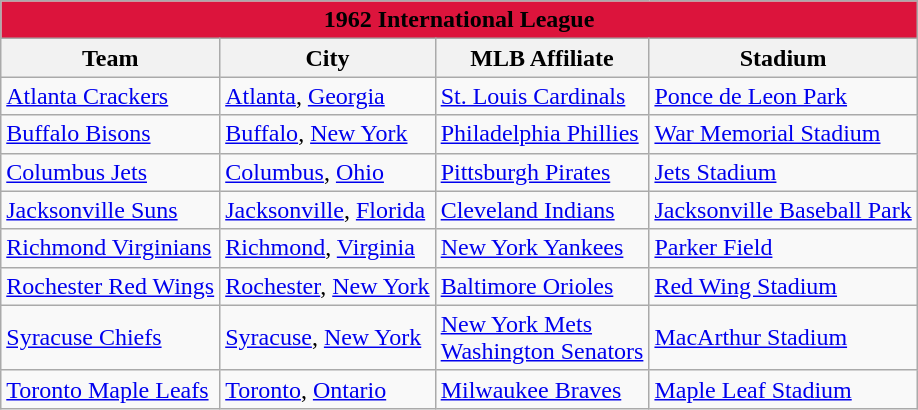<table class="wikitable" style="width:auto">
<tr>
<td bgcolor="#DC143C" align="center" colspan="7"><strong><span>1962 International League</span></strong></td>
</tr>
<tr>
<th>Team</th>
<th>City</th>
<th>MLB Affiliate</th>
<th>Stadium</th>
</tr>
<tr>
<td><a href='#'>Atlanta Crackers</a></td>
<td><a href='#'>Atlanta</a>, <a href='#'>Georgia</a></td>
<td><a href='#'>St. Louis Cardinals</a></td>
<td><a href='#'>Ponce de Leon Park</a></td>
</tr>
<tr>
<td><a href='#'>Buffalo Bisons</a></td>
<td><a href='#'>Buffalo</a>, <a href='#'>New York</a></td>
<td><a href='#'>Philadelphia Phillies</a></td>
<td><a href='#'>War Memorial Stadium</a></td>
</tr>
<tr>
<td><a href='#'>Columbus Jets</a></td>
<td><a href='#'>Columbus</a>, <a href='#'>Ohio</a></td>
<td><a href='#'>Pittsburgh Pirates</a></td>
<td><a href='#'>Jets Stadium</a></td>
</tr>
<tr>
<td><a href='#'>Jacksonville Suns</a></td>
<td><a href='#'>Jacksonville</a>, <a href='#'>Florida</a></td>
<td><a href='#'>Cleveland Indians</a></td>
<td><a href='#'>Jacksonville Baseball Park</a></td>
</tr>
<tr>
<td><a href='#'>Richmond Virginians</a></td>
<td><a href='#'>Richmond</a>, <a href='#'>Virginia</a></td>
<td><a href='#'>New York Yankees</a></td>
<td><a href='#'>Parker Field</a></td>
</tr>
<tr>
<td><a href='#'>Rochester Red Wings</a></td>
<td><a href='#'>Rochester</a>, <a href='#'>New York</a></td>
<td><a href='#'>Baltimore Orioles</a></td>
<td><a href='#'>Red Wing Stadium</a></td>
</tr>
<tr>
<td><a href='#'>Syracuse Chiefs</a></td>
<td><a href='#'>Syracuse</a>, <a href='#'>New York</a></td>
<td><a href='#'>New York Mets</a> <br> <a href='#'>Washington Senators</a></td>
<td><a href='#'>MacArthur Stadium</a></td>
</tr>
<tr>
<td><a href='#'>Toronto Maple Leafs</a></td>
<td><a href='#'>Toronto</a>, <a href='#'>Ontario</a></td>
<td><a href='#'>Milwaukee Braves</a></td>
<td><a href='#'>Maple Leaf Stadium</a></td>
</tr>
</table>
